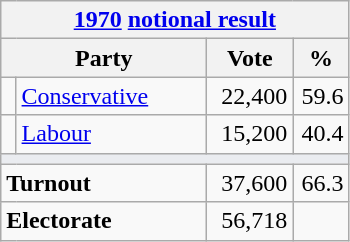<table class="wikitable">
<tr>
<th colspan="4"><a href='#'>1970</a> <a href='#'>notional result</a></th>
</tr>
<tr>
<th bgcolor="#DDDDFF" width="130px" colspan="2">Party</th>
<th bgcolor="#DDDDFF" width="50px">Vote</th>
<th bgcolor="#DDDDFF" width="30px">%</th>
</tr>
<tr>
<td></td>
<td><a href='#'>Conservative</a></td>
<td align=right>22,400</td>
<td align=right>59.6</td>
</tr>
<tr>
<td></td>
<td><a href='#'>Labour</a></td>
<td align=right>15,200</td>
<td align=right>40.4</td>
</tr>
<tr>
<td colspan="4" bgcolor="#EAECF0"></td>
</tr>
<tr>
<td colspan="2"><strong>Turnout</strong></td>
<td align=right>37,600</td>
<td align=right>66.3</td>
</tr>
<tr>
<td colspan="2"><strong>Electorate</strong></td>
<td align=right>56,718</td>
</tr>
</table>
